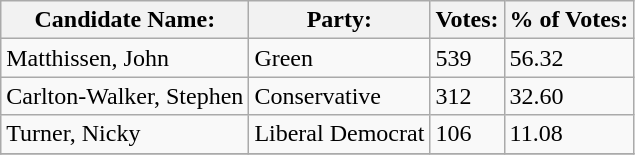<table class="wikitable">
<tr>
<th>Candidate Name:</th>
<th>Party:</th>
<th>Votes:</th>
<th>% of Votes:</th>
</tr>
<tr>
<td>Matthissen, John</td>
<td>Green</td>
<td>539</td>
<td>56.32</td>
</tr>
<tr>
<td>Carlton-Walker, Stephen</td>
<td>Conservative</td>
<td>312</td>
<td>32.60</td>
</tr>
<tr>
<td>Turner, Nicky</td>
<td>Liberal Democrat</td>
<td>106</td>
<td>11.08</td>
</tr>
<tr>
</tr>
</table>
